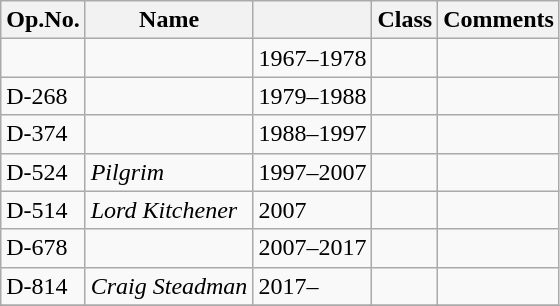<table class="wikitable">
<tr>
<th>Op.No.</th>
<th>Name</th>
<th></th>
<th>Class</th>
<th>Comments</th>
</tr>
<tr>
<td></td>
<td></td>
<td>1967–1978</td>
<td></td>
<td></td>
</tr>
<tr>
<td>D-268</td>
<td></td>
<td>1979–1988</td>
<td></td>
<td></td>
</tr>
<tr>
<td>D-374</td>
<td></td>
<td>1988–1997</td>
<td></td>
<td></td>
</tr>
<tr>
<td>D-524</td>
<td><em>Pilgrim</em></td>
<td>1997–2007</td>
<td></td>
<td></td>
</tr>
<tr>
<td>D-514</td>
<td><em>Lord Kitchener</em></td>
<td>2007</td>
<td></td>
<td></td>
</tr>
<tr>
<td>D-678</td>
<td></td>
<td>2007–2017</td>
<td></td>
<td></td>
</tr>
<tr>
<td>D-814</td>
<td><em>Craig Steadman</em></td>
<td>2017–</td>
<td></td>
<td></td>
</tr>
<tr>
</tr>
</table>
